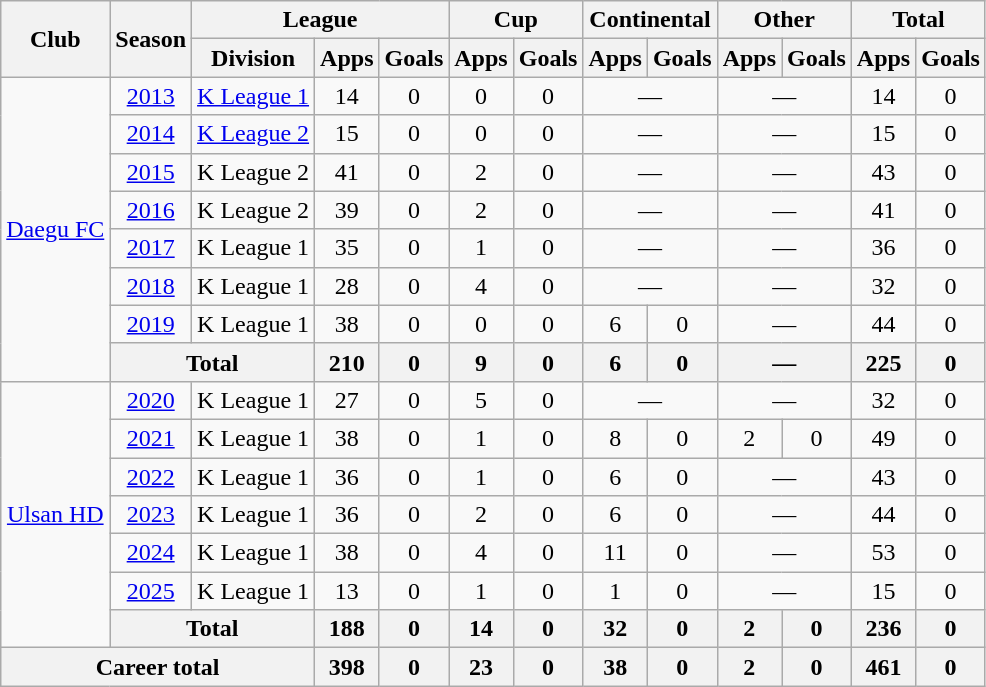<table class="wikitable" style="text-align: center;">
<tr>
<th rowspan=2>Club</th>
<th rowspan=2>Season</th>
<th colspan=3>League</th>
<th colspan=2>Cup</th>
<th colspan=2>Continental</th>
<th colspan=2>Other</th>
<th colspan=2>Total</th>
</tr>
<tr>
<th>Division</th>
<th>Apps</th>
<th>Goals</th>
<th>Apps</th>
<th>Goals</th>
<th>Apps</th>
<th>Goals</th>
<th>Apps</th>
<th>Goals</th>
<th>Apps</th>
<th>Goals</th>
</tr>
<tr>
<td rowspan="8"><a href='#'>Daegu FC</a></td>
<td><a href='#'>2013</a></td>
<td><a href='#'>K League 1</a></td>
<td>14</td>
<td>0</td>
<td>0</td>
<td>0</td>
<td colspan=2>—</td>
<td colspan=2>—</td>
<td>14</td>
<td>0</td>
</tr>
<tr>
<td><a href='#'>2014</a></td>
<td><a href='#'>K League 2</a></td>
<td>15</td>
<td>0</td>
<td>0</td>
<td>0</td>
<td colspan=2>—</td>
<td colspan=2>—</td>
<td>15</td>
<td>0</td>
</tr>
<tr>
<td><a href='#'>2015</a></td>
<td>K League 2</td>
<td>41</td>
<td>0</td>
<td>2</td>
<td>0</td>
<td colspan=2>—</td>
<td colspan=2>—</td>
<td>43</td>
<td>0</td>
</tr>
<tr>
<td><a href='#'>2016</a></td>
<td>K League 2</td>
<td>39</td>
<td>0</td>
<td>2</td>
<td>0</td>
<td colspan=2>—</td>
<td colspan=2>—</td>
<td>41</td>
<td>0</td>
</tr>
<tr>
<td><a href='#'>2017</a></td>
<td>K League 1</td>
<td>35</td>
<td>0</td>
<td>1</td>
<td>0</td>
<td colspan=2>—</td>
<td colspan=2>—</td>
<td>36</td>
<td>0</td>
</tr>
<tr>
<td><a href='#'>2018</a></td>
<td>K League 1</td>
<td>28</td>
<td>0</td>
<td>4</td>
<td>0</td>
<td colspan=2>—</td>
<td colspan=2>—</td>
<td>32</td>
<td>0</td>
</tr>
<tr>
<td><a href='#'>2019</a></td>
<td>K League 1</td>
<td>38</td>
<td>0</td>
<td>0</td>
<td>0</td>
<td>6</td>
<td>0</td>
<td colspan=2>—</td>
<td>44</td>
<td>0</td>
</tr>
<tr>
<th colspan="2">Total</th>
<th>210</th>
<th>0</th>
<th>9</th>
<th>0</th>
<th>6</th>
<th>0</th>
<th colspan=2>—</th>
<th>225</th>
<th>0</th>
</tr>
<tr>
<td rowspan="7"><a href='#'>Ulsan HD</a></td>
<td><a href='#'>2020</a></td>
<td>K League 1</td>
<td>27</td>
<td>0</td>
<td>5</td>
<td>0</td>
<td colspan=2>—</td>
<td colspan=2>—</td>
<td>32</td>
<td>0</td>
</tr>
<tr>
<td><a href='#'>2021</a></td>
<td>K League 1</td>
<td>38</td>
<td>0</td>
<td>1</td>
<td>0</td>
<td>8</td>
<td>0</td>
<td>2</td>
<td>0</td>
<td>49</td>
<td>0</td>
</tr>
<tr>
<td><a href='#'>2022</a></td>
<td>K League 1</td>
<td>36</td>
<td>0</td>
<td>1</td>
<td>0</td>
<td>6</td>
<td>0</td>
<td colspan=2>—</td>
<td>43</td>
<td>0</td>
</tr>
<tr>
<td><a href='#'>2023</a></td>
<td>K League 1</td>
<td>36</td>
<td>0</td>
<td>2</td>
<td>0</td>
<td>6</td>
<td>0</td>
<td colspan=2>—</td>
<td>44</td>
<td>0</td>
</tr>
<tr>
<td><a href='#'>2024</a></td>
<td>K League 1</td>
<td>38</td>
<td>0</td>
<td>4</td>
<td>0</td>
<td>11</td>
<td>0</td>
<td colspan=2>—</td>
<td>53</td>
<td>0</td>
</tr>
<tr>
<td><a href='#'>2025</a></td>
<td>K League 1</td>
<td>13</td>
<td>0</td>
<td>1</td>
<td>0</td>
<td>1</td>
<td>0</td>
<td colspan=2>—</td>
<td>15</td>
<td>0</td>
</tr>
<tr>
<th colspan="2">Total</th>
<th>188</th>
<th>0</th>
<th>14</th>
<th>0</th>
<th>32</th>
<th>0</th>
<th>2</th>
<th>0</th>
<th>236</th>
<th>0</th>
</tr>
<tr>
<th colspan="3">Career total</th>
<th>398</th>
<th>0</th>
<th>23</th>
<th>0</th>
<th>38</th>
<th>0</th>
<th>2</th>
<th>0</th>
<th>461</th>
<th>0</th>
</tr>
</table>
